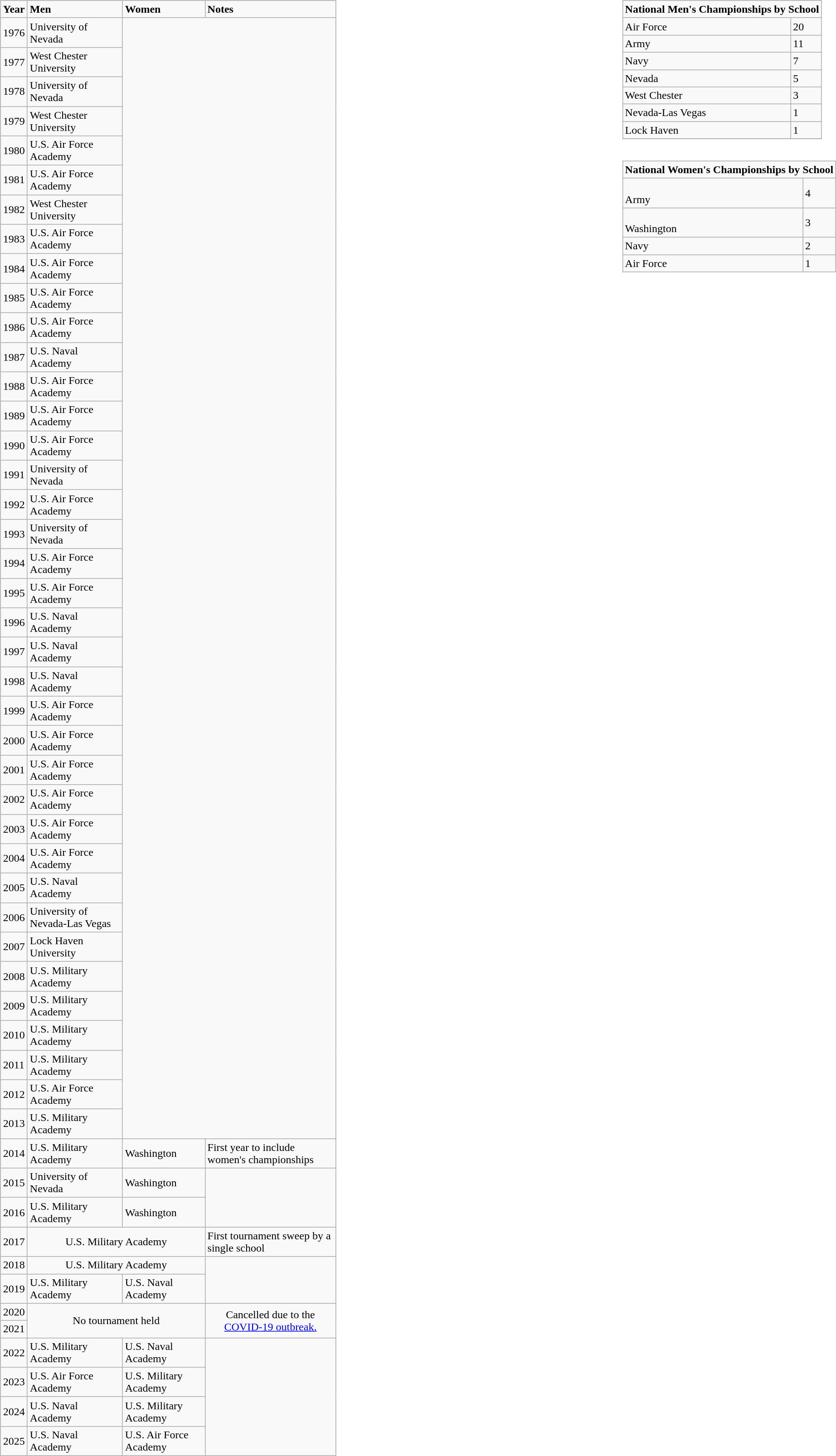<table width ="100%">
<tr>
<td><br><table class="wikitable" style="margin: 1em auto 1em auto" align="left">
<tr>
<td><strong>Year</strong></td>
<td><strong>Men</strong></td>
<td><strong>Women</strong></td>
<td><strong>Notes</strong></td>
</tr>
<tr>
<td>1976</td>
<td>University of Nevada</td>
</tr>
<tr>
<td>1977</td>
<td>West Chester University</td>
</tr>
<tr>
<td>1978</td>
<td>University of Nevada</td>
</tr>
<tr>
<td>1979</td>
<td>West Chester University</td>
</tr>
<tr>
<td>1980</td>
<td>U.S. Air Force Academy</td>
</tr>
<tr>
<td>1981</td>
<td>U.S. Air Force Academy</td>
</tr>
<tr>
<td>1982</td>
<td>West Chester University</td>
</tr>
<tr>
<td>1983</td>
<td>U.S. Air Force Academy</td>
</tr>
<tr>
<td>1984</td>
<td>U.S. Air Force Academy</td>
</tr>
<tr>
<td>1985</td>
<td>U.S. Air Force Academy</td>
</tr>
<tr>
<td>1986</td>
<td>U.S. Air Force Academy</td>
</tr>
<tr>
<td>1987</td>
<td>U.S. Naval Academy</td>
</tr>
<tr>
<td>1988</td>
<td>U.S. Air Force Academy</td>
</tr>
<tr>
<td>1989</td>
<td>U.S. Air Force Academy</td>
</tr>
<tr>
<td>1990</td>
<td>U.S. Air Force Academy</td>
</tr>
<tr>
<td>1991</td>
<td>University of Nevada</td>
</tr>
<tr>
<td>1992</td>
<td>U.S. Air Force Academy</td>
</tr>
<tr>
<td>1993</td>
<td>University of Nevada</td>
</tr>
<tr>
<td>1994</td>
<td>U.S. Air Force Academy</td>
</tr>
<tr>
<td>1995</td>
<td>U.S. Air Force Academy</td>
</tr>
<tr>
<td>1996</td>
<td>U.S. Naval Academy</td>
</tr>
<tr>
<td>1997</td>
<td>U.S. Naval Academy</td>
</tr>
<tr>
<td>1998</td>
<td>U.S. Naval Academy</td>
</tr>
<tr>
<td>1999</td>
<td>U.S. Air Force Academy</td>
</tr>
<tr>
<td>2000</td>
<td>U.S. Air Force Academy</td>
</tr>
<tr>
<td>2001</td>
<td>U.S. Air Force Academy</td>
</tr>
<tr>
<td>2002</td>
<td>U.S. Air Force Academy</td>
</tr>
<tr>
<td>2003</td>
<td>U.S. Air Force Academy</td>
</tr>
<tr>
<td>2004</td>
<td>U.S. Air Force Academy</td>
</tr>
<tr>
<td>2005</td>
<td>U.S. Naval Academy</td>
</tr>
<tr>
<td>2006</td>
<td>University of Nevada-Las Vegas</td>
</tr>
<tr>
<td>2007</td>
<td>Lock Haven University</td>
</tr>
<tr>
<td>2008</td>
<td>U.S. Military Academy</td>
</tr>
<tr>
<td>2009</td>
<td>U.S. Military Academy</td>
</tr>
<tr>
<td>2010</td>
<td>U.S. Military Academy</td>
</tr>
<tr>
<td>2011</td>
<td>U.S. Military Academy</td>
</tr>
<tr>
<td>2012</td>
<td>U.S. Air Force Academy</td>
</tr>
<tr>
<td>2013</td>
<td>U.S. Military Academy</td>
</tr>
<tr>
<td>2014 </td>
<td>U.S. Military Academy</td>
<td>Washington</td>
<td>First year to include women's championships</td>
</tr>
<tr>
<td>2015 </td>
<td>University of Nevada</td>
<td>Washington</td>
</tr>
<tr>
<td>2016 </td>
<td>U.S. Military Academy</td>
<td>Washington</td>
</tr>
<tr>
<td>2017</td>
<td colspan=2 align=center>U.S. Military Academy</td>
<td>First tournament sweep by a single school</td>
</tr>
<tr>
<td>2018 </td>
<td colspan=2 align=center>U.S. Military Academy</td>
</tr>
<tr>
<td>2019 </td>
<td>U.S. Military Academy</td>
<td>U.S. Naval Academy</td>
</tr>
<tr>
<td>2020</td>
<td colspan=2 rowspan=2 align=center>No tournament held</td>
<td rowspan=2 align=center>Cancelled due to the <a href='#'>COVID-19 outbreak.</a></td>
</tr>
<tr>
<td>2021</td>
</tr>
<tr>
<td>2022</td>
<td>U.S. Military Academy</td>
<td>U.S. Naval Academy</td>
</tr>
<tr>
<td>2023</td>
<td>U.S. Air Force Academy</td>
<td>U.S. Military Academy</td>
</tr>
<tr>
<td>2024</td>
<td>U.S. Naval Academy</td>
<td>U.S. Military Academy</td>
</tr>
<tr>
<td>2025</td>
<td>U.S. Naval Academy</td>
<td>U.S. Air Force Academy</td>
</tr>
</table>
</td>
<td width="33%"></td>
<td valign="top" align="center"><br><table class="wikitable" style="margin: 1em auto 1em auto" align="left">
<tr>
<td colspan="2"><strong>National Men's Championships by School</strong></td>
</tr>
<tr>
<td>Air Force</td>
<td>20</td>
</tr>
<tr>
<td>Army</td>
<td>11</td>
</tr>
<tr>
<td>Navy</td>
<td>7</td>
</tr>
<tr>
<td>Nevada</td>
<td>5</td>
</tr>
<tr>
<td>West Chester</td>
<td>3</td>
</tr>
<tr>
<td>Nevada-Las Vegas</td>
<td>1</td>
</tr>
<tr>
<td>Lock Haven</td>
<td>1</td>
</tr>
<tr>
</tr>
</table>
<table class="wikitable" style="margin: 1em auto 1em auto" align="left">
<tr>
<td colspan="2"><strong>National Women's Championships by School</strong></td>
</tr>
<tr>
<td><br>Army</td>
<td>4</td>
</tr>
<tr>
<td><br>Washington</td>
<td>3</td>
</tr>
<tr>
<td>Navy</td>
<td>2</td>
</tr>
<tr>
<td>Air Force</td>
<td>1</td>
</tr>
</table>
</td>
</tr>
</table>
